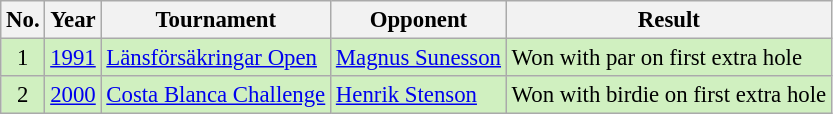<table class="wikitable" style="font-size:95%;">
<tr>
<th>No.</th>
<th>Year</th>
<th>Tournament</th>
<th>Opponent</th>
<th>Result</th>
</tr>
<tr style="background:#D0F0C0;">
<td align=center>1</td>
<td><a href='#'>1991</a></td>
<td><a href='#'>Länsförsäkringar Open</a></td>
<td> <a href='#'>Magnus Sunesson</a></td>
<td>Won with par on first extra hole</td>
</tr>
<tr style="background:#D0F0C0;">
<td align=center>2</td>
<td><a href='#'>2000</a></td>
<td><a href='#'>Costa Blanca Challenge</a></td>
<td> <a href='#'>Henrik Stenson</a></td>
<td>Won with birdie on first extra hole</td>
</tr>
</table>
